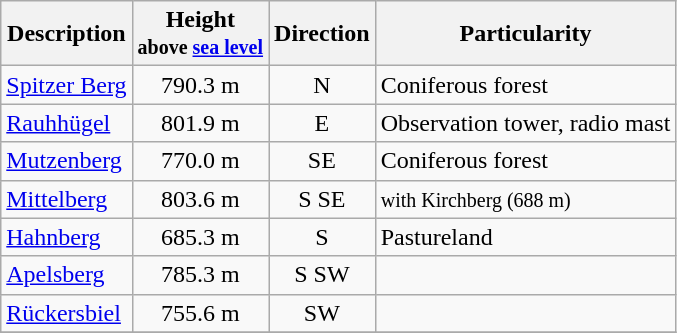<table class="wikitable">
<tr>
<th>Description</th>
<th>Height <br><small> above <a href='#'>sea level</a> </small></th>
<th>Direction</th>
<th>Particularity</th>
</tr>
<tr>
<td><a href='#'>Spitzer Berg</a></td>
<td align="center">790.3 m</td>
<td align="center">N</td>
<td>Coniferous forest</td>
</tr>
<tr -->
<td><a href='#'>Rauhhügel</a></td>
<td align="center">801.9 m</td>
<td align="center">E</td>
<td align="center">Observation tower, radio mast</td>
</tr>
<tr -->
<td><a href='#'>Mutzenberg</a></td>
<td align="center">770.0 m</td>
<td align="center">SE</td>
<td>Coniferous forest</td>
</tr>
<tr -->
<td><a href='#'>Mittelberg</a></td>
<td align="center">803.6 m</td>
<td align="center">S SE</td>
<td><small>with Kirchberg (688 m)</small></td>
</tr>
<tr>
<td><a href='#'>Hahnberg</a></td>
<td align="center">685.3 m</td>
<td align="center">S</td>
<td>Pastureland</td>
</tr>
<tr>
<td><a href='#'>Apelsberg</a></td>
<td align="center">785.3 m</td>
<td align="center">S SW</td>
<td></td>
</tr>
<tr>
<td><a href='#'>Rückersbiel</a></td>
<td align="center">755.6 m</td>
<td align="center">SW</td>
<td></td>
</tr>
<tr>
</tr>
</table>
